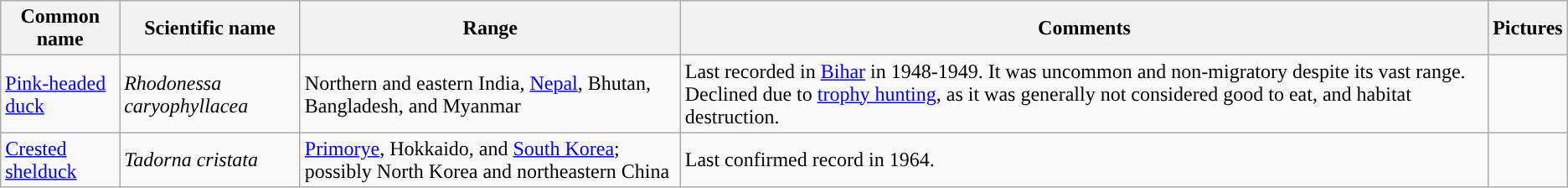<table class="wikitable">
<tr>
<th>Common name</th>
<th>Scientific name</th>
<th>Range</th>
<th class="unsortable">Comments</th>
<th class="unsortable">Pictures</th>
</tr>
<tr>
<td><a href='#'>Pink-headed duck</a></td>
<td><em>Rhodonessa caryophyllacea</em></td>
<td>Northern and eastern India, <a href='#'>Nepal</a>, Bhutan, Bangladesh, and Myanmar</td>
<td>Last recorded in <a href='#'>Bihar</a> in 1948-1949. It was uncommon and non-migratory despite its vast range. Declined due to <a href='#'>trophy hunting</a>, as it was generally not considered good to eat, and habitat destruction.</td>
<td></td>
</tr>
<tr>
<td><a href='#'>Crested shelduck</a></td>
<td><em>Tadorna cristata</em></td>
<td><a href='#'>Primorye</a>, Hokkaido, and <a href='#'>South Korea</a>; possibly North Korea and northeastern China</td>
<td>Last confirmed record in 1964.</td>
<td></td>
</tr>
</table>
